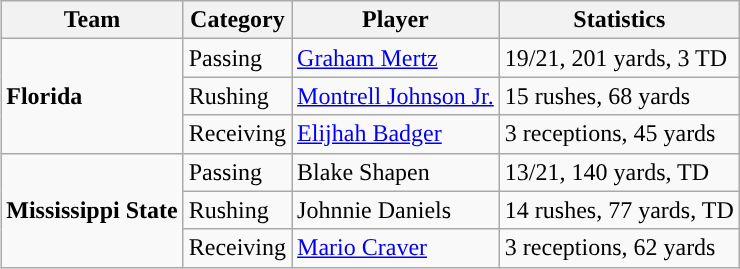<table class="wikitable" style="float: right;">
<tr>
<th>Team</th>
<th>Category</th>
<th>Player</th>
<th>Statistics</th>
</tr>
<tr>
<td rowspan=3><strong>Florida</strong></td>
<td>Passing</td>
<td><a href='#'>Graham Mertz</a></td>
<td>19/21, 201 yards, 3 TD</td>
</tr>
<tr>
<td>Rushing</td>
<td><a href='#'>Montrell Johnson Jr.</a></td>
<td>15 rushes, 68 yards</td>
</tr>
<tr>
<td>Receiving</td>
<td><a href='#'>Elijhah Badger</a></td>
<td>3 receptions, 45 yards</td>
</tr>
<tr>
<td rowspan=3><strong>Mississippi State</strong></td>
<td>Passing</td>
<td>Blake Shapen</td>
<td>13/21, 140 yards, TD</td>
</tr>
<tr>
<td>Rushing</td>
<td>Johnnie Daniels</td>
<td>14 rushes, 77 yards, TD</td>
</tr>
<tr>
<td>Receiving</td>
<td><a href='#'>Mario Craver</a></td>
<td>3 receptions, 62 yards</td>
</tr>
</table>
